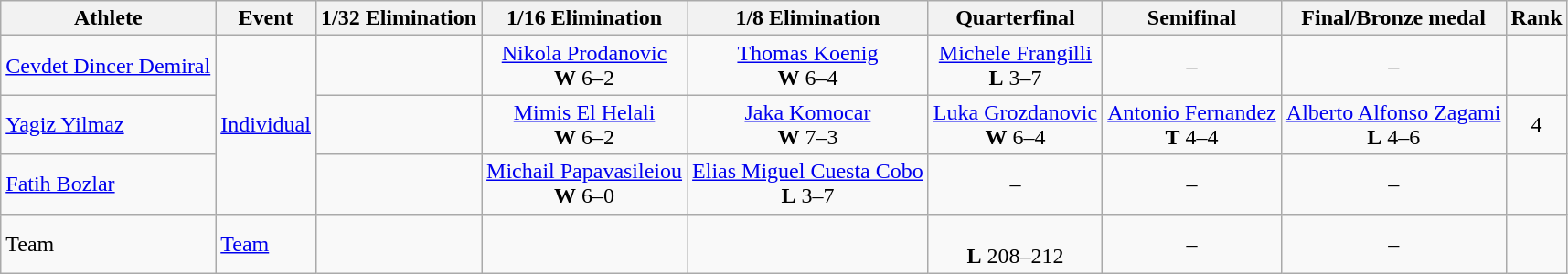<table class=wikitable>
<tr>
<th>Athlete</th>
<th>Event</th>
<th>1/32 Elimination</th>
<th>1/16 Elimination</th>
<th>1/8 Elimination</th>
<th>Quarterfinal</th>
<th>Semifinal</th>
<th>Final/Bronze medal</th>
<th>Rank</th>
</tr>
<tr align=center>
<td align=left><a href='#'>Cevdet Dincer Demiral</a></td>
<td align=left rowspan=3><a href='#'>Individual</a></td>
<td></td>
<td> <a href='#'>Nikola Prodanovic</a> <br><strong>W</strong> 6–2</td>
<td> <a href='#'>Thomas Koenig</a> <br><strong>W</strong> 6–4</td>
<td> <a href='#'>Michele Frangilli</a> <br><strong>L</strong> 3–7</td>
<td>–</td>
<td>–</td>
<td></td>
</tr>
<tr align=center>
<td align=left><a href='#'>Yagiz Yilmaz</a></td>
<td></td>
<td> <a href='#'>Mimis El Helali</a> <br><strong>W</strong> 6–2</td>
<td> <a href='#'>Jaka Komocar</a> <br><strong>W</strong> 7–3</td>
<td> <a href='#'>Luka Grozdanovic</a> <br><strong>W</strong> 6–4</td>
<td> <a href='#'>Antonio Fernandez</a> <br> <strong>T</strong> 4–4</td>
<td> <a href='#'>Alberto Alfonso Zagami</a> <br><strong>L</strong> 4–6</td>
<td>4</td>
</tr>
<tr align=center>
<td align=left><a href='#'>Fatih Bozlar</a></td>
<td></td>
<td> <a href='#'>Michail Papavasileiou</a> <br><strong>W</strong> 6–0</td>
<td> <a href='#'>Elias Miguel Cuesta Cobo</a> <br><strong>L</strong> 3–7</td>
<td>–</td>
<td>–</td>
<td>–</td>
<td></td>
</tr>
<tr align=center>
<td align=left>Team</td>
<td align=left><a href='#'>Team</a></td>
<td></td>
<td></td>
<td></td>
<td> <br><strong>L</strong> 208–212</td>
<td>–</td>
<td>–</td>
<td></td>
</tr>
</table>
